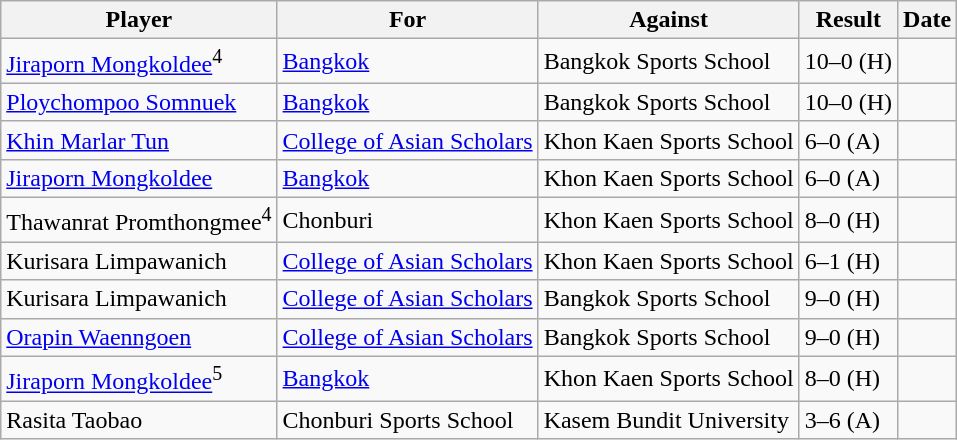<table class="wikitable">
<tr>
<th>Player</th>
<th>For</th>
<th>Against</th>
<th>Result</th>
<th>Date</th>
</tr>
<tr>
<td> <a href='#'>Jiraporn Mongkoldee</a><sup>4</sup></td>
<td><a href='#'>Bangkok</a></td>
<td>Bangkok Sports School</td>
<td>10–0 (H)</td>
<td></td>
</tr>
<tr>
<td> <a href='#'>Ploychompoo Somnuek</a></td>
<td><a href='#'>Bangkok</a></td>
<td>Bangkok Sports School</td>
<td>10–0 (H)</td>
<td></td>
</tr>
<tr>
<td> <a href='#'>Khin Marlar Tun</a></td>
<td><a href='#'>College of Asian Scholars</a></td>
<td>Khon Kaen Sports School</td>
<td>6–0 (A)</td>
<td></td>
</tr>
<tr>
<td> <a href='#'>Jiraporn Mongkoldee</a></td>
<td><a href='#'>Bangkok</a></td>
<td>Khon Kaen Sports School</td>
<td>6–0 (A)</td>
<td></td>
</tr>
<tr>
<td> Thawanrat Promthongmee<sup>4</sup></td>
<td>Chonburi</td>
<td>Khon Kaen Sports School</td>
<td>8–0 (H)</td>
<td></td>
</tr>
<tr>
<td> Kurisara Limpawanich</td>
<td><a href='#'>College of Asian Scholars</a></td>
<td>Khon Kaen Sports School</td>
<td>6–1 (H)</td>
<td></td>
</tr>
<tr>
<td> Kurisara Limpawanich</td>
<td><a href='#'>College of Asian Scholars</a></td>
<td>Bangkok Sports School</td>
<td>9–0 (H)</td>
<td></td>
</tr>
<tr>
<td> <a href='#'>Orapin Waenngoen</a></td>
<td><a href='#'>College of Asian Scholars</a></td>
<td>Bangkok Sports School</td>
<td>9–0 (H)</td>
<td></td>
</tr>
<tr>
<td> <a href='#'>Jiraporn Mongkoldee</a><sup>5</sup></td>
<td><a href='#'>Bangkok</a></td>
<td>Khon Kaen Sports School</td>
<td>8–0 (H)</td>
<td></td>
</tr>
<tr>
<td> Rasita Taobao</td>
<td>Chonburi Sports School</td>
<td>Kasem Bundit University</td>
<td>3–6 (A)</td>
<td></td>
</tr>
</table>
